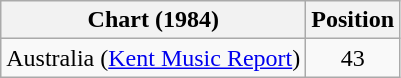<table class="wikitable sortable">
<tr>
<th>Chart (1984)</th>
<th>Position</th>
</tr>
<tr>
<td>Australia (<a href='#'>Kent Music Report</a>)</td>
<td align="center">43</td>
</tr>
</table>
